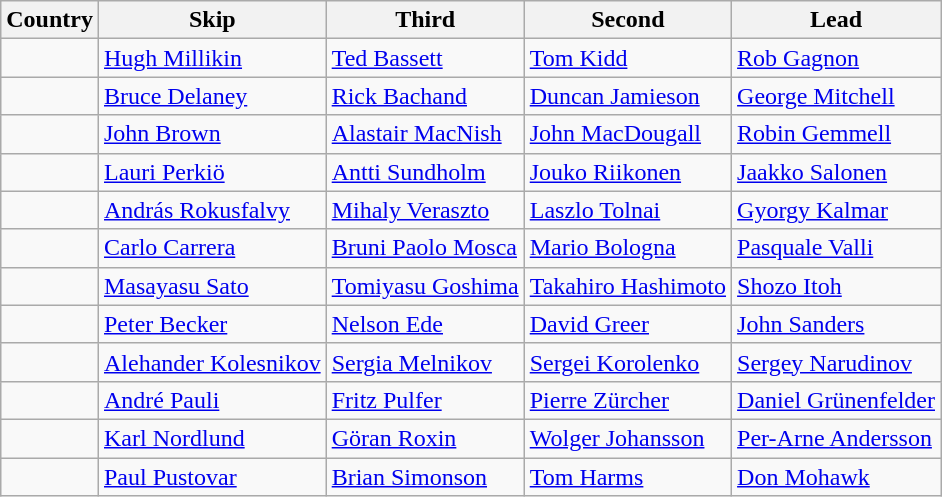<table class="wikitable">
<tr>
<th>Country</th>
<th>Skip</th>
<th>Third</th>
<th>Second</th>
<th>Lead</th>
</tr>
<tr>
<td></td>
<td><a href='#'>Hugh Millikin</a></td>
<td><a href='#'>Ted Bassett</a></td>
<td><a href='#'>Tom Kidd</a></td>
<td><a href='#'>Rob Gagnon</a></td>
</tr>
<tr>
<td></td>
<td><a href='#'>Bruce Delaney</a></td>
<td><a href='#'>Rick Bachand</a></td>
<td><a href='#'>Duncan Jamieson</a></td>
<td><a href='#'>George Mitchell</a></td>
</tr>
<tr>
<td></td>
<td><a href='#'>John Brown</a></td>
<td><a href='#'>Alastair MacNish</a></td>
<td><a href='#'>John MacDougall</a></td>
<td><a href='#'>Robin Gemmell</a></td>
</tr>
<tr>
<td></td>
<td><a href='#'>Lauri Perkiö</a></td>
<td><a href='#'>Antti Sundholm</a></td>
<td><a href='#'>Jouko Riikonen</a></td>
<td><a href='#'>Jaakko Salonen</a></td>
</tr>
<tr>
<td></td>
<td><a href='#'>András Rokusfalvy</a></td>
<td><a href='#'>Mihaly Veraszto</a></td>
<td><a href='#'>Laszlo Tolnai</a></td>
<td><a href='#'>Gyorgy Kalmar</a></td>
</tr>
<tr>
<td></td>
<td><a href='#'>Carlo Carrera</a></td>
<td><a href='#'>Bruni Paolo Mosca</a></td>
<td><a href='#'>Mario Bologna</a></td>
<td><a href='#'>Pasquale Valli</a></td>
</tr>
<tr>
<td></td>
<td><a href='#'>Masayasu Sato</a></td>
<td><a href='#'>Tomiyasu Goshima</a></td>
<td><a href='#'>Takahiro Hashimoto</a></td>
<td><a href='#'>Shozo Itoh</a></td>
</tr>
<tr>
<td></td>
<td><a href='#'>Peter Becker</a></td>
<td><a href='#'>Nelson Ede</a></td>
<td><a href='#'>David Greer</a></td>
<td><a href='#'>John Sanders</a></td>
</tr>
<tr>
<td></td>
<td><a href='#'>Alehander Kolesnikov</a></td>
<td><a href='#'>Sergia Melnikov</a></td>
<td><a href='#'>Sergei Korolenko</a></td>
<td><a href='#'>Sergey Narudinov</a></td>
</tr>
<tr>
<td></td>
<td><a href='#'>André Pauli</a></td>
<td><a href='#'>Fritz Pulfer</a></td>
<td><a href='#'>Pierre Zürcher</a></td>
<td><a href='#'>Daniel Grünenfelder</a></td>
</tr>
<tr>
<td></td>
<td><a href='#'>Karl Nordlund</a></td>
<td><a href='#'>Göran Roxin</a></td>
<td><a href='#'>Wolger Johansson</a></td>
<td><a href='#'>Per-Arne Andersson</a></td>
</tr>
<tr>
<td></td>
<td><a href='#'>Paul Pustovar</a></td>
<td><a href='#'>Brian Simonson</a></td>
<td><a href='#'>Tom Harms</a></td>
<td><a href='#'>Don Mohawk</a></td>
</tr>
</table>
